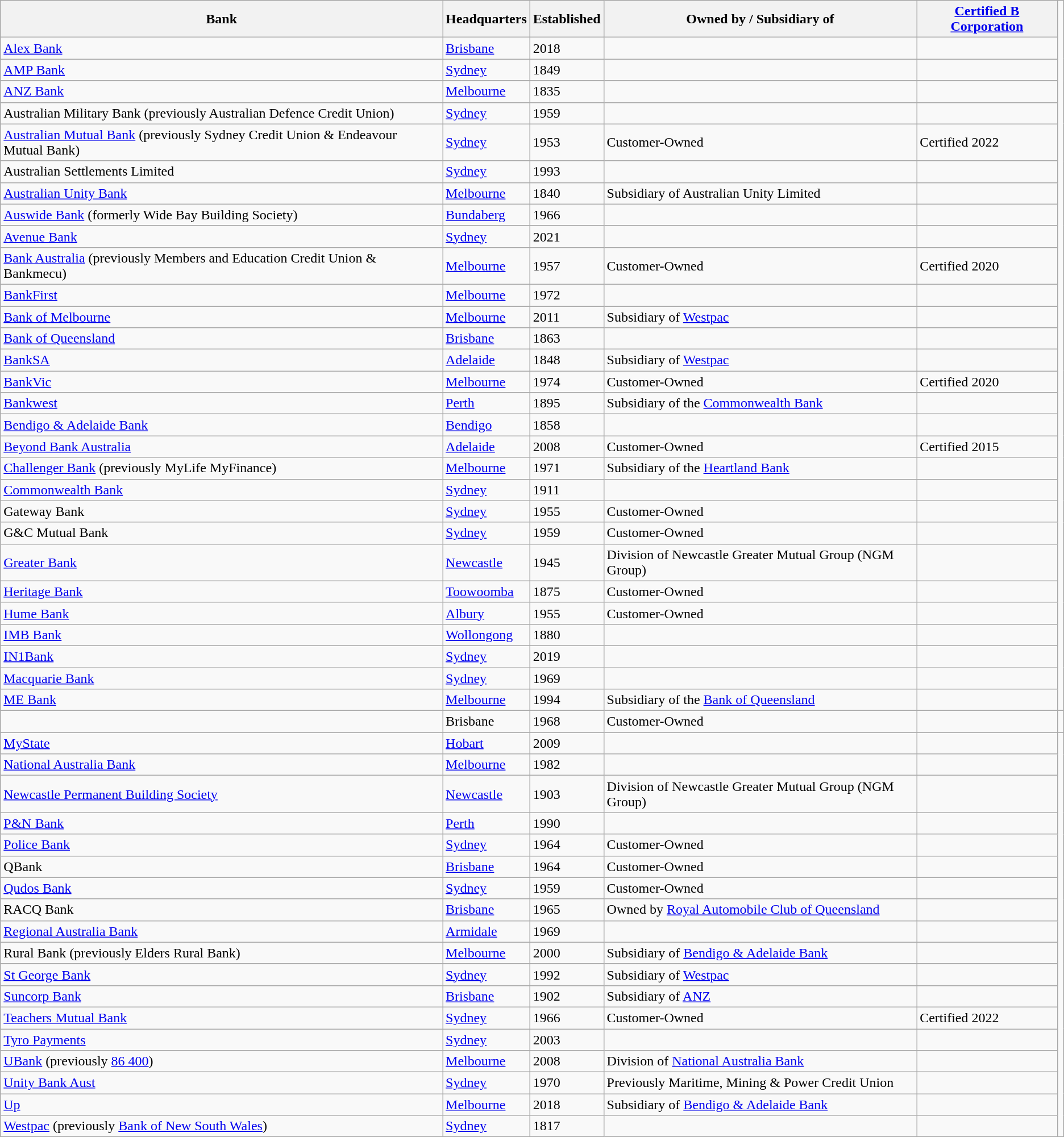<table class="wikitable sortable sticky-header">
<tr>
<th>Bank</th>
<th>Headquarters</th>
<th>Established</th>
<th>Owned by / Subsidiary of</th>
<th><a href='#'>Certified B Corporation</a></th>
</tr>
<tr>
<td><a href='#'>Alex Bank</a></td>
<td><a href='#'>Brisbane</a></td>
<td>2018</td>
<td></td>
<td></td>
</tr>
<tr>
<td><a href='#'>AMP Bank</a></td>
<td><a href='#'>Sydney</a></td>
<td>1849</td>
<td></td>
<td></td>
</tr>
<tr>
<td><a href='#'>ANZ Bank</a></td>
<td><a href='#'>Melbourne</a></td>
<td>1835</td>
<td></td>
<td></td>
</tr>
<tr>
<td>Australian Military Bank (previously Australian Defence Credit Union)</td>
<td><a href='#'>Sydney</a></td>
<td>1959</td>
<td></td>
<td></td>
</tr>
<tr>
<td><a href='#'>Australian Mutual Bank</a> (previously Sydney Credit Union & Endeavour Mutual Bank)</td>
<td><a href='#'>Sydney</a></td>
<td>1953</td>
<td>Customer-Owned</td>
<td>Certified 2022</td>
</tr>
<tr>
<td>Australian Settlements Limited</td>
<td><a href='#'>Sydney</a></td>
<td>1993</td>
<td></td>
<td></td>
</tr>
<tr>
<td><a href='#'>Australian Unity Bank</a></td>
<td><a href='#'>Melbourne</a></td>
<td>1840</td>
<td>Subsidiary of Australian Unity Limited</td>
<td></td>
</tr>
<tr>
<td><a href='#'>Auswide Bank</a> (formerly Wide Bay Building Society)</td>
<td><a href='#'>Bundaberg</a></td>
<td>1966</td>
<td></td>
<td></td>
</tr>
<tr>
<td><a href='#'>Avenue Bank</a></td>
<td><a href='#'>Sydney</a></td>
<td>2021</td>
<td></td>
<td></td>
</tr>
<tr>
<td><a href='#'>Bank Australia</a> (previously Members and Education Credit Union & Bankmecu)</td>
<td><a href='#'>Melbourne</a></td>
<td>1957</td>
<td>Customer-Owned</td>
<td>Certified 2020</td>
</tr>
<tr>
<td><a href='#'>BankFirst</a></td>
<td><a href='#'>Melbourne</a></td>
<td>1972</td>
<td></td>
<td></td>
</tr>
<tr>
<td><a href='#'>Bank of Melbourne</a></td>
<td><a href='#'>Melbourne</a></td>
<td>2011</td>
<td>Subsidiary of <a href='#'>Westpac</a></td>
<td></td>
</tr>
<tr>
<td><a href='#'>Bank of Queensland</a></td>
<td><a href='#'>Brisbane</a></td>
<td>1863</td>
<td></td>
<td></td>
</tr>
<tr>
<td><a href='#'>BankSA</a></td>
<td><a href='#'>Adelaide</a></td>
<td>1848</td>
<td>Subsidiary of <a href='#'>Westpac</a></td>
<td></td>
</tr>
<tr>
<td><a href='#'>BankVic</a></td>
<td><a href='#'>Melbourne</a></td>
<td>1974</td>
<td>Customer-Owned</td>
<td>Certified 2020</td>
</tr>
<tr>
<td><a href='#'>Bankwest</a></td>
<td><a href='#'>Perth</a></td>
<td>1895</td>
<td>Subsidiary of the <a href='#'>Commonwealth Bank</a></td>
<td></td>
</tr>
<tr>
<td><a href='#'>Bendigo & Adelaide Bank</a></td>
<td><a href='#'>Bendigo</a></td>
<td>1858</td>
<td></td>
<td></td>
</tr>
<tr>
<td><a href='#'>Beyond Bank Australia</a></td>
<td><a href='#'>Adelaide</a></td>
<td>2008</td>
<td>Customer-Owned</td>
<td>Certified 2015</td>
</tr>
<tr>
<td><a href='#'>Challenger Bank</a> (previously MyLife MyFinance)</td>
<td><a href='#'>Melbourne</a></td>
<td>1971</td>
<td>Subsidiary of the <a href='#'>Heartland Bank</a></td>
<td></td>
</tr>
<tr>
<td><a href='#'>Commonwealth Bank</a></td>
<td><a href='#'>Sydney</a></td>
<td>1911</td>
<td></td>
<td></td>
</tr>
<tr>
<td>Gateway Bank</td>
<td><a href='#'>Sydney</a></td>
<td>1955</td>
<td>Customer-Owned</td>
<td></td>
</tr>
<tr>
<td>G&C Mutual Bank</td>
<td><a href='#'>Sydney</a></td>
<td>1959</td>
<td>Customer-Owned</td>
<td></td>
</tr>
<tr>
<td><a href='#'>Greater Bank</a></td>
<td><a href='#'>Newcastle</a></td>
<td>1945</td>
<td>Division of Newcastle Greater Mutual Group (NGM Group)</td>
<td></td>
</tr>
<tr>
<td><a href='#'>Heritage Bank</a></td>
<td><a href='#'>Toowoomba</a></td>
<td>1875</td>
<td>Customer-Owned</td>
<td></td>
</tr>
<tr>
<td><a href='#'>Hume Bank</a></td>
<td><a href='#'>Albury</a></td>
<td>1955</td>
<td>Customer-Owned</td>
<td></td>
</tr>
<tr>
<td><a href='#'>IMB Bank</a></td>
<td><a href='#'>Wollongong</a></td>
<td>1880</td>
<td></td>
<td></td>
</tr>
<tr>
<td><a href='#'>IN1Bank</a></td>
<td><a href='#'>Sydney</a></td>
<td>2019</td>
<td></td>
<td></td>
</tr>
<tr>
<td><a href='#'>Macquarie Bank</a></td>
<td><a href='#'>Sydney</a></td>
<td>1969</td>
<td></td>
<td></td>
</tr>
<tr>
<td><a href='#'>ME Bank</a></td>
<td><a href='#'>Melbourne</a></td>
<td>1994</td>
<td>Subsidiary of the <a href='#'>Bank of Queensland</a></td>
<td></td>
</tr>
<tr>
<td></td>
<td>Brisbane</td>
<td>1968</td>
<td>Customer-Owned</td>
<td></td>
<td></td>
</tr>
<tr>
<td><a href='#'>MyState</a></td>
<td><a href='#'>Hobart</a></td>
<td>2009</td>
<td></td>
<td></td>
</tr>
<tr>
<td><a href='#'>National Australia Bank</a></td>
<td><a href='#'>Melbourne</a></td>
<td>1982</td>
<td></td>
<td></td>
</tr>
<tr>
<td><a href='#'>Newcastle Permanent Building Society</a></td>
<td><a href='#'>Newcastle</a></td>
<td>1903</td>
<td>Division of Newcastle Greater Mutual Group (NGM Group)</td>
<td></td>
</tr>
<tr>
<td><a href='#'>P&N Bank</a></td>
<td><a href='#'>Perth</a></td>
<td>1990</td>
<td></td>
<td></td>
</tr>
<tr>
<td><a href='#'>Police Bank</a></td>
<td><a href='#'>Sydney</a></td>
<td>1964</td>
<td>Customer-Owned</td>
<td></td>
</tr>
<tr>
<td>QBank</td>
<td><a href='#'>Brisbane</a></td>
<td>1964</td>
<td>Customer-Owned</td>
<td></td>
</tr>
<tr>
<td><a href='#'>Qudos Bank</a></td>
<td><a href='#'>Sydney</a></td>
<td>1959</td>
<td>Customer-Owned</td>
<td></td>
</tr>
<tr>
<td>RACQ Bank</td>
<td><a href='#'>Brisbane</a></td>
<td>1965</td>
<td>Owned by <a href='#'>Royal Automobile Club of Queensland</a></td>
<td></td>
</tr>
<tr>
<td><a href='#'>Regional Australia Bank</a></td>
<td><a href='#'>Armidale</a></td>
<td>1969</td>
<td></td>
<td></td>
</tr>
<tr>
<td>Rural Bank (previously Elders Rural Bank)</td>
<td><a href='#'>Melbourne</a></td>
<td>2000</td>
<td>Subsidiary of <a href='#'>Bendigo & Adelaide Bank</a></td>
<td></td>
</tr>
<tr>
<td><a href='#'>St George Bank</a></td>
<td><a href='#'>Sydney</a></td>
<td>1992</td>
<td>Subsidiary of <a href='#'>Westpac</a></td>
<td></td>
</tr>
<tr>
<td><a href='#'>Suncorp Bank</a></td>
<td><a href='#'>Brisbane</a></td>
<td>1902</td>
<td>Subsidiary of <a href='#'>ANZ</a></td>
<td></td>
</tr>
<tr>
<td><a href='#'>Teachers Mutual Bank</a></td>
<td><a href='#'>Sydney</a></td>
<td>1966</td>
<td>Customer-Owned</td>
<td>Certified 2022</td>
</tr>
<tr>
<td><a href='#'>Tyro Payments</a></td>
<td><a href='#'>Sydney</a></td>
<td>2003</td>
<td></td>
<td></td>
</tr>
<tr>
<td><a href='#'>UBank</a> (previously <a href='#'>86 400</a>)</td>
<td><a href='#'>Melbourne</a></td>
<td>2008</td>
<td>Division of <a href='#'>National Australia Bank</a></td>
<td></td>
</tr>
<tr>
<td><a href='#'>Unity Bank Aust</a></td>
<td><a href='#'>Sydney</a></td>
<td>1970</td>
<td>Previously Maritime, Mining & Power Credit Union </td>
<td></td>
</tr>
<tr>
<td><a href='#'>Up</a></td>
<td><a href='#'>Melbourne</a></td>
<td>2018</td>
<td>Subsidiary of <a href='#'>Bendigo & Adelaide Bank</a></td>
<td></td>
</tr>
<tr>
<td><a href='#'>Westpac</a> (previously <a href='#'>Bank of New South Wales</a>)</td>
<td><a href='#'>Sydney</a></td>
<td>1817</td>
<td></td>
<td></td>
</tr>
</table>
